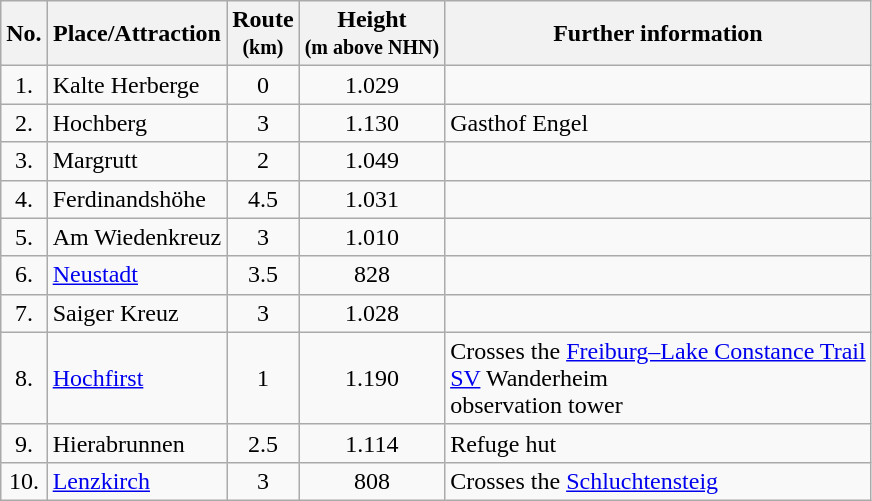<table class="wikitable toptextcells">
<tr class="hintergrundfarbe5">
<th>No.</th>
<th>Place/Attraction</th>
<th>Route <br><small>(km)</small></th>
<th>Height <br><small>(m above NHN)</small></th>
<th class="unsortable">Further information</th>
</tr>
<tr>
<td style="text-align:center">1.</td>
<td>Kalte Herberge</td>
<td style="text-align:center">0</td>
<td style="text-align:center">1.029</td>
<td></td>
</tr>
<tr>
<td style="text-align:center">2.</td>
<td>Hochberg</td>
<td style="text-align:center">3</td>
<td style="text-align:center">1.130</td>
<td>Gasthof Engel</td>
</tr>
<tr>
<td style="text-align:center">3.</td>
<td>Margrutt</td>
<td style="text-align:center">2</td>
<td style="text-align:center">1.049</td>
<td></td>
</tr>
<tr>
<td style="text-align:center">4.</td>
<td>Ferdinandshöhe</td>
<td style="text-align:center">4.5</td>
<td style="text-align:center">1.031</td>
<td></td>
</tr>
<tr>
<td style="text-align:center">5.</td>
<td>Am Wiedenkreuz</td>
<td style="text-align:center">3</td>
<td style="text-align:center">1.010</td>
<td></td>
</tr>
<tr>
<td style="text-align:center">6.</td>
<td><a href='#'>Neustadt</a></td>
<td style="text-align:center">3.5</td>
<td style="text-align:center">828</td>
<td></td>
</tr>
<tr>
<td style="text-align:center">7.</td>
<td>Saiger Kreuz</td>
<td style="text-align:center">3</td>
<td style="text-align:center">1.028</td>
<td></td>
</tr>
<tr>
<td style="text-align:center">8.</td>
<td><a href='#'>Hochfirst</a></td>
<td style="text-align:center">1</td>
<td style="text-align:center">1.190</td>
<td>Crosses the <a href='#'>Freiburg–Lake Constance Trail</a><br><a href='#'>SV</a> Wanderheim<br>observation tower</td>
</tr>
<tr>
<td style="text-align:center">9.</td>
<td>Hierabrunnen</td>
<td style="text-align:center">2.5</td>
<td style="text-align:center">1.114</td>
<td>Refuge hut</td>
</tr>
<tr>
<td style="text-align:center">10.</td>
<td><a href='#'>Lenzkirch</a></td>
<td style="text-align:center">3</td>
<td style="text-align:center">808</td>
<td>Crosses the <a href='#'>Schluchtensteig</a></td>
</tr>
</table>
